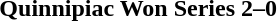<table class="noborder" style="text-align: center; border: none; width: 100%">
<tr>
<th width="97%"><strong>Quinnipiac Won Series 2–0</strong></th>
<th width="3%"></th>
</tr>
</table>
